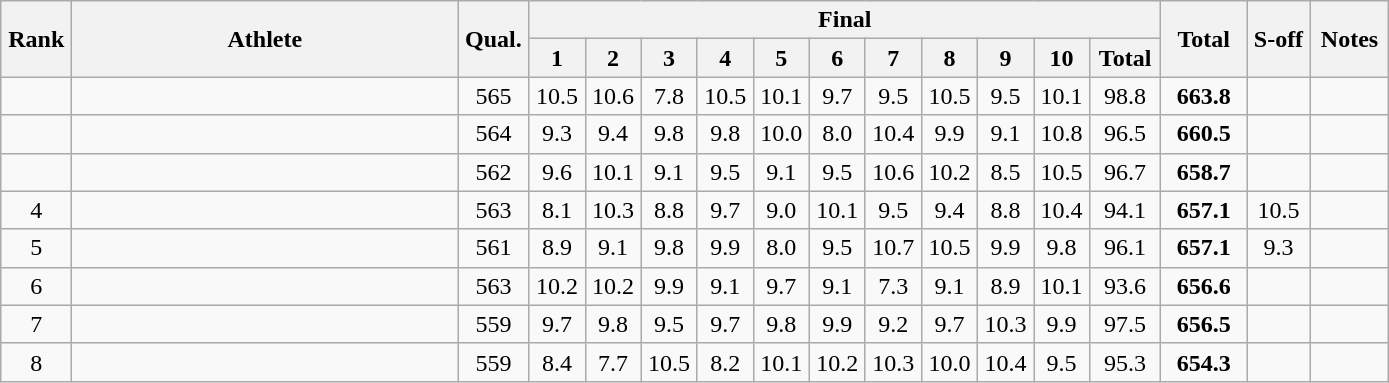<table class="wikitable" style="text-align:center">
<tr>
<th rowspan=2 width=40>Rank</th>
<th rowspan=2 width=250>Athlete</th>
<th rowspan=2 width=40>Qual.</th>
<th colspan=11>Final</th>
<th rowspan=2 width=50>Total</th>
<th rowspan=2 width=35>S-off</th>
<th rowspan=2 width=45>Notes</th>
</tr>
<tr>
<th width=30>1</th>
<th width=30>2</th>
<th width=30>3</th>
<th width=30>4</th>
<th width=30>5</th>
<th width=30>6</th>
<th width=30>7</th>
<th width=30>8</th>
<th width=30>9</th>
<th width=30>10</th>
<th width=40>Total</th>
</tr>
<tr>
<td></td>
<td align=left></td>
<td>565</td>
<td>10.5</td>
<td>10.6</td>
<td>7.8</td>
<td>10.5</td>
<td>10.1</td>
<td>9.7</td>
<td>9.5</td>
<td>10.5</td>
<td>9.5</td>
<td>10.1</td>
<td>98.8</td>
<td><strong>663.8</strong></td>
<td></td>
<td></td>
</tr>
<tr>
<td></td>
<td align=left></td>
<td>564</td>
<td>9.3</td>
<td>9.4</td>
<td>9.8</td>
<td>9.8</td>
<td>10.0</td>
<td>8.0</td>
<td>10.4</td>
<td>9.9</td>
<td>9.1</td>
<td>10.8</td>
<td>96.5</td>
<td><strong>660.5</strong></td>
<td></td>
<td></td>
</tr>
<tr>
<td></td>
<td align=left></td>
<td>562</td>
<td>9.6</td>
<td>10.1</td>
<td>9.1</td>
<td>9.5</td>
<td>9.1</td>
<td>9.5</td>
<td>10.6</td>
<td>10.2</td>
<td>8.5</td>
<td>10.5</td>
<td>96.7</td>
<td><strong>658.7</strong></td>
<td></td>
<td></td>
</tr>
<tr>
<td>4</td>
<td align=left></td>
<td>563</td>
<td>8.1</td>
<td>10.3</td>
<td>8.8</td>
<td>9.7</td>
<td>9.0</td>
<td>10.1</td>
<td>9.5</td>
<td>9.4</td>
<td>8.8</td>
<td>10.4</td>
<td>94.1</td>
<td><strong>657.1</strong></td>
<td>10.5</td>
<td></td>
</tr>
<tr>
<td>5</td>
<td align=left></td>
<td>561</td>
<td>8.9</td>
<td>9.1</td>
<td>9.8</td>
<td>9.9</td>
<td>8.0</td>
<td>9.5</td>
<td>10.7</td>
<td>10.5</td>
<td>9.9</td>
<td>9.8</td>
<td>96.1</td>
<td><strong>657.1</strong></td>
<td>9.3</td>
<td></td>
</tr>
<tr>
<td>6</td>
<td align=left></td>
<td>563</td>
<td>10.2</td>
<td>10.2</td>
<td>9.9</td>
<td>9.1</td>
<td>9.7</td>
<td>9.1</td>
<td>7.3</td>
<td>9.1</td>
<td>8.9</td>
<td>10.1</td>
<td>93.6</td>
<td><strong>656.6</strong></td>
<td></td>
<td></td>
</tr>
<tr>
<td>7</td>
<td align=left></td>
<td>559</td>
<td>9.7</td>
<td>9.8</td>
<td>9.5</td>
<td>9.7</td>
<td>9.8</td>
<td>9.9</td>
<td>9.2</td>
<td>9.7</td>
<td>10.3</td>
<td>9.9</td>
<td>97.5</td>
<td><strong>656.5</strong></td>
<td></td>
<td></td>
</tr>
<tr>
<td>8</td>
<td align=left></td>
<td>559</td>
<td>8.4</td>
<td>7.7</td>
<td>10.5</td>
<td>8.2</td>
<td>10.1</td>
<td>10.2</td>
<td>10.3</td>
<td>10.0</td>
<td>10.4</td>
<td>9.5</td>
<td>95.3</td>
<td><strong>654.3</strong></td>
<td></td>
<td></td>
</tr>
</table>
